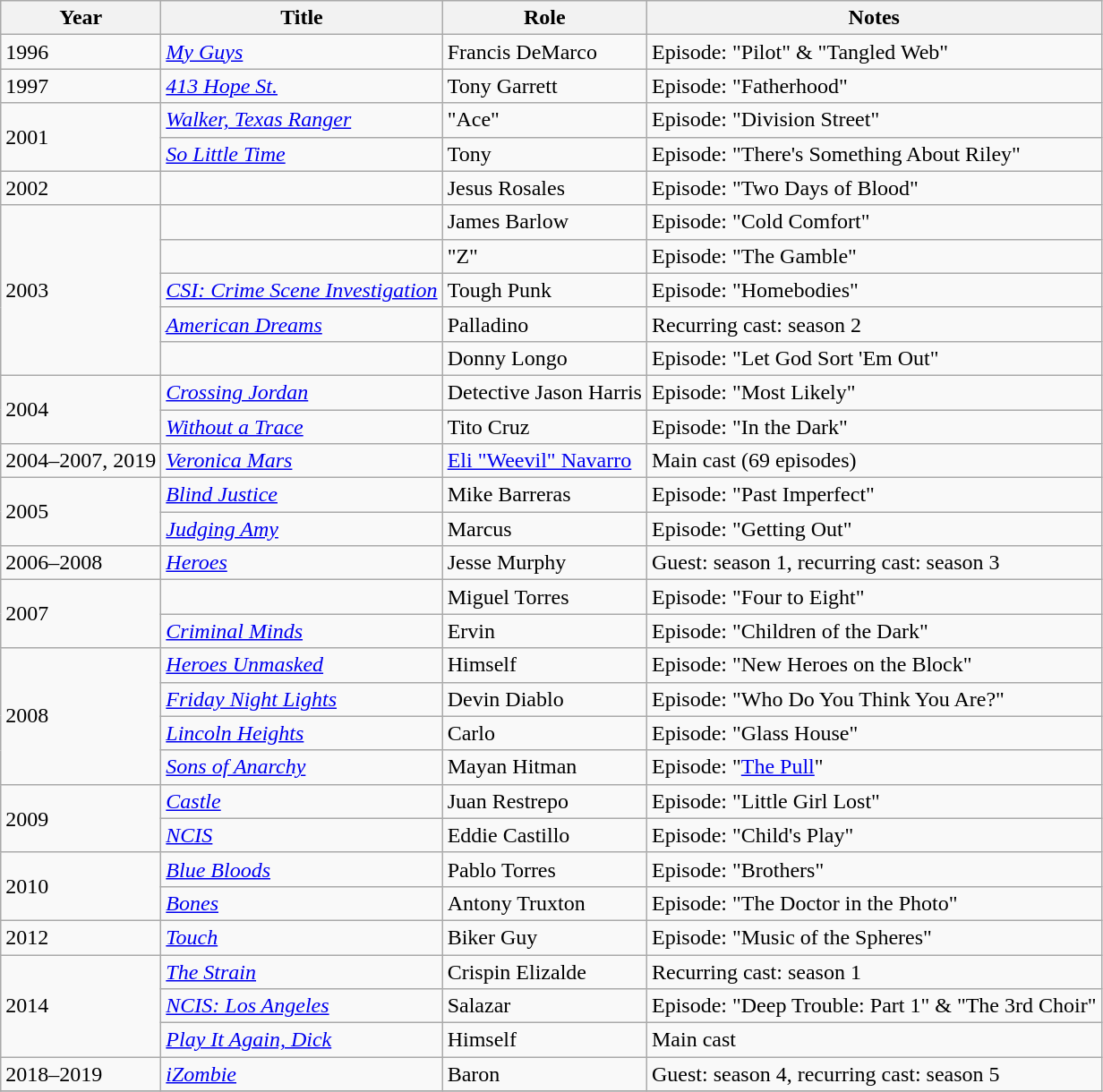<table class="wikitable sortable">
<tr>
<th>Year</th>
<th>Title</th>
<th>Role</th>
<th class="unsortable">Notes</th>
</tr>
<tr>
<td>1996</td>
<td><em><a href='#'>My Guys</a></em></td>
<td>Francis DeMarco</td>
<td>Episode: "Pilot" & "Tangled Web"</td>
</tr>
<tr>
<td>1997</td>
<td><em><a href='#'>413 Hope St.</a></em></td>
<td>Tony Garrett</td>
<td>Episode: "Fatherhood"</td>
</tr>
<tr>
<td rowspan="2">2001</td>
<td><em><a href='#'>Walker, Texas Ranger</a></em></td>
<td>"Ace"</td>
<td>Episode: "Division Street"</td>
</tr>
<tr>
<td><em><a href='#'>So Little Time</a></em></td>
<td>Tony</td>
<td>Episode: "There's Something About Riley"</td>
</tr>
<tr>
<td>2002</td>
<td><em></em></td>
<td>Jesus Rosales</td>
<td>Episode: "Two Days of Blood"</td>
</tr>
<tr>
<td rowspan="5">2003</td>
<td><em></em></td>
<td>James Barlow</td>
<td>Episode: "Cold Comfort"</td>
</tr>
<tr>
<td><em></em></td>
<td>"Z"</td>
<td>Episode: "The Gamble"</td>
</tr>
<tr>
<td><em><a href='#'>CSI: Crime Scene Investigation</a></em></td>
<td>Tough Punk</td>
<td>Episode: "Homebodies"</td>
</tr>
<tr>
<td><em><a href='#'>American Dreams</a></em></td>
<td>Palladino</td>
<td>Recurring cast: season 2</td>
</tr>
<tr>
<td><em></em></td>
<td>Donny Longo</td>
<td>Episode: "Let God Sort 'Em Out"</td>
</tr>
<tr>
<td rowspan="2">2004</td>
<td><em><a href='#'>Crossing Jordan</a></em></td>
<td>Detective Jason Harris</td>
<td>Episode: "Most Likely"</td>
</tr>
<tr>
<td><em><a href='#'>Without a Trace</a></em></td>
<td>Tito Cruz</td>
<td>Episode: "In the Dark"</td>
</tr>
<tr>
<td>2004–2007, 2019</td>
<td><em><a href='#'>Veronica Mars</a></em></td>
<td><a href='#'>Eli "Weevil" Navarro</a></td>
<td>Main cast (69 episodes)</td>
</tr>
<tr>
<td rowspan="2">2005</td>
<td><em><a href='#'>Blind Justice</a></em></td>
<td>Mike Barreras</td>
<td>Episode: "Past Imperfect"</td>
</tr>
<tr>
<td><em><a href='#'>Judging Amy</a></em></td>
<td>Marcus</td>
<td>Episode: "Getting Out"</td>
</tr>
<tr>
<td>2006–2008</td>
<td><em><a href='#'>Heroes</a></em></td>
<td>Jesse Murphy</td>
<td>Guest: season 1, recurring cast: season 3</td>
</tr>
<tr>
<td rowspan="2">2007</td>
<td><em></em></td>
<td>Miguel Torres</td>
<td>Episode: "Four to Eight"</td>
</tr>
<tr>
<td><em><a href='#'>Criminal Minds</a></em></td>
<td>Ervin</td>
<td>Episode: "Children of the Dark"</td>
</tr>
<tr>
<td rowspan="4">2008</td>
<td><em><a href='#'>Heroes Unmasked</a></em></td>
<td>Himself</td>
<td>Episode: "New Heroes on the Block"</td>
</tr>
<tr>
<td><em><a href='#'>Friday Night Lights</a></em></td>
<td>Devin Diablo</td>
<td>Episode: "Who Do You Think You Are?"</td>
</tr>
<tr>
<td><em><a href='#'>Lincoln Heights</a></em></td>
<td>Carlo</td>
<td>Episode: "Glass House"</td>
</tr>
<tr>
<td><em><a href='#'>Sons of Anarchy</a></em></td>
<td>Mayan Hitman</td>
<td>Episode: "<a href='#'>The Pull</a>"</td>
</tr>
<tr>
<td rowspan="2">2009</td>
<td><em><a href='#'>Castle</a></em></td>
<td>Juan Restrepo</td>
<td>Episode: "Little Girl Lost"</td>
</tr>
<tr>
<td><em><a href='#'>NCIS</a></em></td>
<td>Eddie Castillo</td>
<td>Episode: "Child's Play"</td>
</tr>
<tr>
<td rowspan="2">2010</td>
<td><em><a href='#'>Blue Bloods</a></em></td>
<td>Pablo Torres</td>
<td>Episode: "Brothers"</td>
</tr>
<tr>
<td><em><a href='#'>Bones</a></em></td>
<td>Antony Truxton</td>
<td>Episode: "The Doctor in the Photo"</td>
</tr>
<tr>
<td>2012</td>
<td><em><a href='#'>Touch</a></em></td>
<td>Biker Guy</td>
<td>Episode: "Music of the Spheres"</td>
</tr>
<tr>
<td rowspan="3">2014</td>
<td><em><a href='#'>The Strain</a></em></td>
<td>Crispin Elizalde</td>
<td>Recurring cast: season 1</td>
</tr>
<tr>
<td><em><a href='#'>NCIS: Los Angeles</a></em></td>
<td>Salazar</td>
<td>Episode: "Deep Trouble: Part 1" & "The 3rd Choir"</td>
</tr>
<tr>
<td><em><a href='#'>Play It Again, Dick</a></em></td>
<td>Himself</td>
<td>Main cast</td>
</tr>
<tr>
<td>2018–2019</td>
<td><em><a href='#'>iZombie</a></em></td>
<td>Baron</td>
<td>Guest: season 4, recurring cast: season 5</td>
</tr>
<tr>
</tr>
</table>
